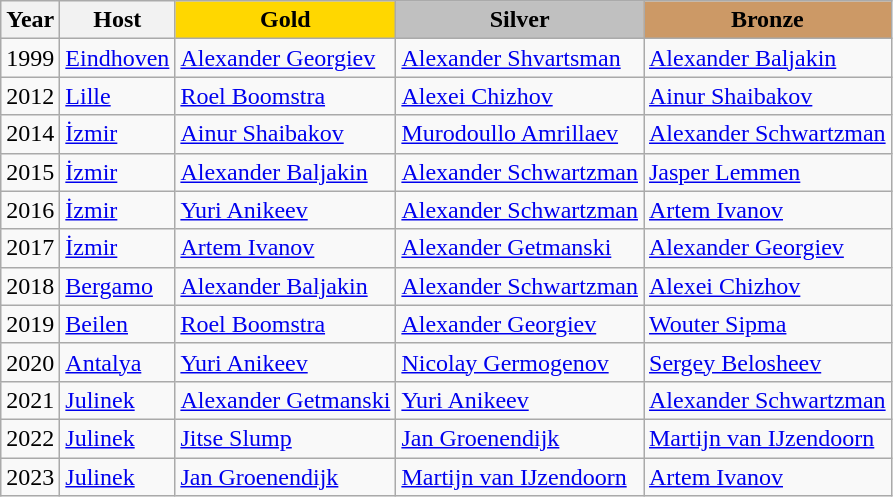<table class="wikitable">
<tr>
<th>Year</th>
<th>Host</th>
<th style="background-color:gold;">Gold</th>
<th style="background-color:silver;">Silver</th>
<th style="background-color:#cc9966;">Bronze</th>
</tr>
<tr>
<td>1999</td>
<td> <a href='#'>Eindhoven</a></td>
<td> <a href='#'>Alexander Georgiev</a></td>
<td> <a href='#'>Alexander Shvartsman</a></td>
<td> <a href='#'>Alexander Baljakin</a></td>
</tr>
<tr>
<td>2012</td>
<td> <a href='#'>Lille</a></td>
<td> <a href='#'>Roel Boomstra</a></td>
<td> <a href='#'>Alexei Chizhov</a></td>
<td> <a href='#'>Ainur Shaibakov</a></td>
</tr>
<tr>
<td>2014</td>
<td> <a href='#'>İzmir</a></td>
<td> <a href='#'>Ainur Shaibakov</a></td>
<td> <a href='#'>Murodoullo Amrillaev</a></td>
<td> <a href='#'>Alexander Schwartzman</a></td>
</tr>
<tr>
<td>2015</td>
<td> <a href='#'>İzmir</a></td>
<td> <a href='#'>Alexander Baljakin</a></td>
<td> <a href='#'>Alexander Schwartzman</a></td>
<td> <a href='#'>Jasper Lemmen</a></td>
</tr>
<tr>
<td>2016</td>
<td> <a href='#'>İzmir</a></td>
<td> <a href='#'>Yuri Anikeev</a></td>
<td> <a href='#'>Alexander Schwartzman</a></td>
<td> <a href='#'>Artem Ivanov</a></td>
</tr>
<tr>
<td>2017</td>
<td> <a href='#'>İzmir</a></td>
<td> <a href='#'>Artem Ivanov</a></td>
<td> <a href='#'>Alexander Getmanski</a></td>
<td> <a href='#'>Alexander Georgiev</a></td>
</tr>
<tr>
<td>2018</td>
<td> <a href='#'>Bergamo</a></td>
<td> <a href='#'>Alexander Baljakin</a></td>
<td> <a href='#'>Alexander Schwartzman</a></td>
<td> <a href='#'>Alexei Chizhov</a></td>
</tr>
<tr>
<td>2019</td>
<td> <a href='#'>Beilen</a></td>
<td> <a href='#'>Roel Boomstra</a></td>
<td> <a href='#'>Alexander Georgiev</a></td>
<td> <a href='#'>Wouter Sipma</a></td>
</tr>
<tr>
<td>2020</td>
<td> <a href='#'>Antalya</a></td>
<td> <a href='#'>Yuri Anikeev</a></td>
<td> <a href='#'>Nicolay Germogenov</a></td>
<td> <a href='#'>Sergey Belosheev</a></td>
</tr>
<tr>
<td>2021</td>
<td> <a href='#'>Julinek</a></td>
<td>  <a href='#'>Alexander Getmanski</a></td>
<td> <a href='#'>Yuri Anikeev</a></td>
<td> <a href='#'>Alexander Schwartzman</a></td>
</tr>
<tr>
<td>2022</td>
<td> <a href='#'>Julinek</a></td>
<td> <a href='#'>Jitse Slump</a></td>
<td> <a href='#'>Jan Groenendijk</a></td>
<td> <a href='#'>Martijn van IJzendoorn</a></td>
</tr>
<tr>
<td>2023</td>
<td> <a href='#'>Julinek</a></td>
<td> <a href='#'>Jan Groenendijk</a></td>
<td> <a href='#'>Martijn van IJzendoorn</a></td>
<td> <a href='#'>Artem Ivanov</a></td>
</tr>
</table>
